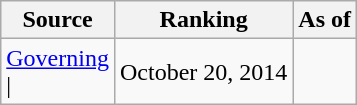<table class="wikitable" style="text-align:center">
<tr>
<th>Source</th>
<th>Ranking</th>
<th>As of</th>
</tr>
<tr>
<td align=left><a href='#'>Governing</a><br>| </td>
<td>October 20, 2014</td>
</tr>
</table>
